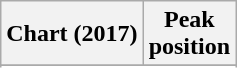<table class="wikitable plainrowheaders sortable" style="text-align:center;">
<tr>
<th scope="col">Chart (2017)</th>
<th scope="col">Peak<br>position</th>
</tr>
<tr>
</tr>
<tr>
</tr>
</table>
